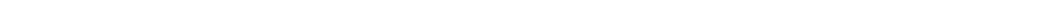<table style="width:1000px; text-align:center;">
<tr style="color:white;">
<td style="background:">36.6%</td>
<td style="background:">11.8%</td>
<td style="background:"><strong>51.6%</strong></td>
</tr>
<tr>
<td></td>
<td></td>
<td></td>
</tr>
</table>
